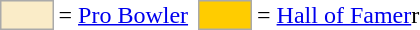<table>
<tr>
<td style="background-color:#faecc8; border:1px solid #aaaaaa; width:2em;"></td>
<td>= <a href='#'>Pro Bowler</a></td>
<td></td>
<td style="background-color:#FFCC00; border:1px solid #aaaaaa; width:2em;"></td>
<td>= <a href='#'>Hall of Famer</a>r</td>
</tr>
</table>
